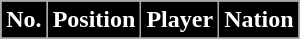<table class="wikitable sortable">
<tr>
<th style="background:#000000; color:white; border:2px solid #gray;" scope="col">No.</th>
<th style="background:#000000; color:white; border:2px solid #gray;" scope="col">Position</th>
<th style="background:#000000; color:white; border:2px solid #gray;" scope="col">Player</th>
<th style="background:#000000; color:white; border:2px solid #gray;" scope="col">Nation</th>
</tr>
<tr>
</tr>
</table>
